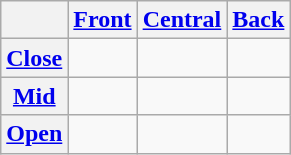<table class="wikitable" style="text-align:center">
<tr>
<th></th>
<th><a href='#'>Front</a></th>
<th><a href='#'>Central</a></th>
<th><a href='#'>Back</a></th>
</tr>
<tr>
<th><a href='#'>Close</a></th>
<td></td>
<td></td>
<td></td>
</tr>
<tr>
<th><a href='#'>Mid</a></th>
<td></td>
<td></td>
<td></td>
</tr>
<tr>
<th><a href='#'>Open</a></th>
<td></td>
<td></td>
<td></td>
</tr>
</table>
